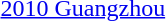<table>
<tr>
<td><a href='#'>2010 Guangzhou</a></td>
<td></td>
<td></td>
<td></td>
</tr>
</table>
